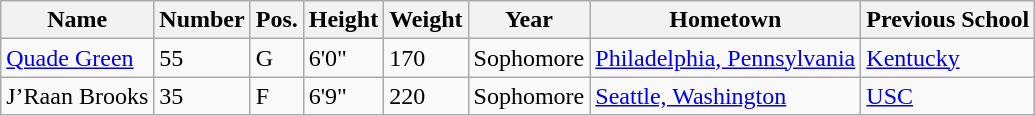<table class="wikitable sortable" border="1">
<tr>
<th>Name</th>
<th>Number</th>
<th>Pos.</th>
<th>Height</th>
<th>Weight</th>
<th>Year</th>
<th>Hometown</th>
<th class="unsortable">Previous School</th>
</tr>
<tr>
<td><a href='#'>Quade Green</a></td>
<td>55</td>
<td>G</td>
<td>6'0"</td>
<td>170</td>
<td>Sophomore</td>
<td><a href='#'>Philadelphia, Pennsylvania</a></td>
<td><a href='#'>Kentucky</a></td>
</tr>
<tr>
<td>J’Raan Brooks</td>
<td>35</td>
<td>F</td>
<td>6'9"</td>
<td>220</td>
<td>Sophomore</td>
<td><a href='#'>Seattle, Washington</a></td>
<td><a href='#'>USC</a></td>
</tr>
</table>
